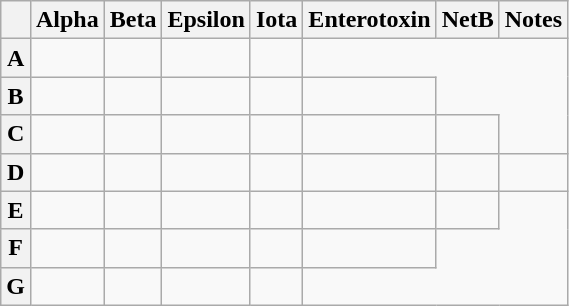<table class="wikitable">
<tr>
<th></th>
<th>Alpha</th>
<th>Beta</th>
<th>Epsilon</th>
<th>Iota</th>
<th>Enterotoxin</th>
<th>NetB</th>
<th>Notes</th>
</tr>
<tr>
<th scope="row">A</th>
<td></td>
<td></td>
<td></td>
<td></td>
</tr>
<tr>
<th scope="row">B</th>
<td></td>
<td></td>
<td></td>
<td></td>
<td></td>
</tr>
<tr>
<th scope="row">C</th>
<td></td>
<td></td>
<td></td>
<td></td>
<td></td>
<td></td>
</tr>
<tr>
<th scope="row">D</th>
<td></td>
<td></td>
<td></td>
<td></td>
<td></td>
<td></td>
<td></td>
</tr>
<tr>
<th scope="row">E</th>
<td></td>
<td></td>
<td></td>
<td></td>
<td></td>
<td></td>
</tr>
<tr>
<th scope="row">F</th>
<td></td>
<td></td>
<td></td>
<td></td>
<td></td>
</tr>
<tr>
<th scope="row">G</th>
<td></td>
<td></td>
<td></td>
<td></td>
</tr>
</table>
